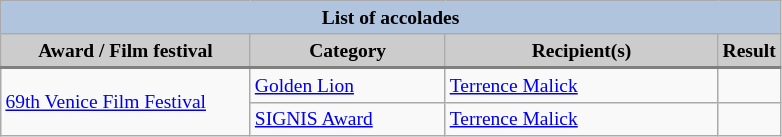<table class="wikitable" style="font-size:small">
<tr style="text-align:center;">
<th colspan=4 style="background:#B0C4DE;">List of accolades</th>
</tr>
<tr style="text-align:center;">
<th style="background:#ccc; width:32%;">Award / Film festival</th>
<th style="background:#ccc; width:25%;">Category</th>
<th style="background:#ccc; width:35%;">Recipient(s)</th>
<th style="background:#ccc; width:8%;">Result</th>
</tr>
<tr style="border-top:2px solid gray;">
<td rowspan="2"><a href='#'>69th Venice Film Festival</a></td>
<td><a href='#'>Golden Lion</a></td>
<td><a href='#'>Terrence Malick</a></td>
<td></td>
</tr>
<tr>
<td><a href='#'>SIGNIS Award</a></td>
<td><a href='#'>Terrence Malick</a></td>
<td></td>
</tr>
</table>
